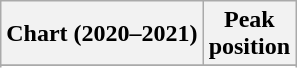<table class="wikitable sortable plainrowheaders">
<tr>
<th scope="col">Chart (2020–2021)</th>
<th scope="col">Peak<br>position</th>
</tr>
<tr>
</tr>
<tr>
</tr>
</table>
